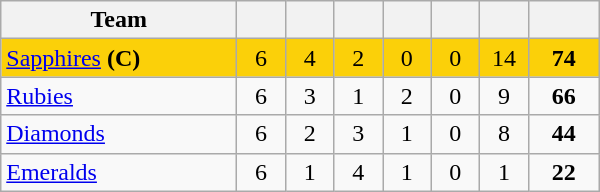<table class="wikitable" style="text-align:center">
<tr>
<th width="150">Team</th>
<th width="25"></th>
<th width="25"></th>
<th width="25"></th>
<th width="25"></th>
<th width="25"></th>
<th width="25"></th>
<th width="40"></th>
</tr>
<tr style="background:#fbd009">
<td style="text-align:left"><a href='#'>Sapphires</a> <strong>(C)</strong></td>
<td>6</td>
<td>4</td>
<td>2</td>
<td>0</td>
<td>0</td>
<td>14</td>
<td><strong>74</strong></td>
</tr>
<tr>
<td style="text-align:left"><a href='#'>Rubies</a></td>
<td>6</td>
<td>3</td>
<td>1</td>
<td>2</td>
<td>0</td>
<td>9</td>
<td><strong>66</strong></td>
</tr>
<tr>
<td style="text-align:left"><a href='#'>Diamonds</a></td>
<td>6</td>
<td>2</td>
<td>3</td>
<td>1</td>
<td>0</td>
<td>8</td>
<td><strong>44</strong></td>
</tr>
<tr>
<td style="text-align:left"><a href='#'>Emeralds</a></td>
<td>6</td>
<td>1</td>
<td>4</td>
<td>1</td>
<td>0</td>
<td>1</td>
<td><strong>22</strong></td>
</tr>
</table>
